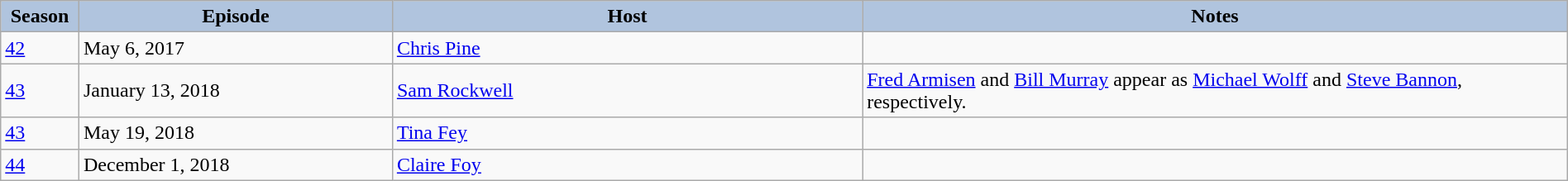<table class="wikitable" style="width:100%;">
<tr>
<th style="background:#B0C4DE;" width="5%">Season</th>
<th style="background:#B0C4DE;" width="20%">Episode</th>
<th style="background:#B0C4DE;" width="30%">Host</th>
<th style="background:#B0C4DE;" width="45%">Notes</th>
</tr>
<tr>
<td><a href='#'>42</a></td>
<td>May 6, 2017</td>
<td><a href='#'>Chris Pine</a></td>
<td></td>
</tr>
<tr>
<td><a href='#'>43</a></td>
<td>January 13, 2018</td>
<td><a href='#'>Sam Rockwell</a></td>
<td><a href='#'>Fred Armisen</a> and <a href='#'>Bill Murray</a> appear as <a href='#'>Michael Wolff</a> and <a href='#'>Steve Bannon</a>, respectively.</td>
</tr>
<tr>
<td><a href='#'>43</a></td>
<td>May 19, 2018</td>
<td><a href='#'>Tina Fey</a></td>
<td></td>
</tr>
<tr>
<td><a href='#'>44</a></td>
<td>December 1, 2018</td>
<td><a href='#'>Claire Foy</a></td>
<td></td>
</tr>
</table>
